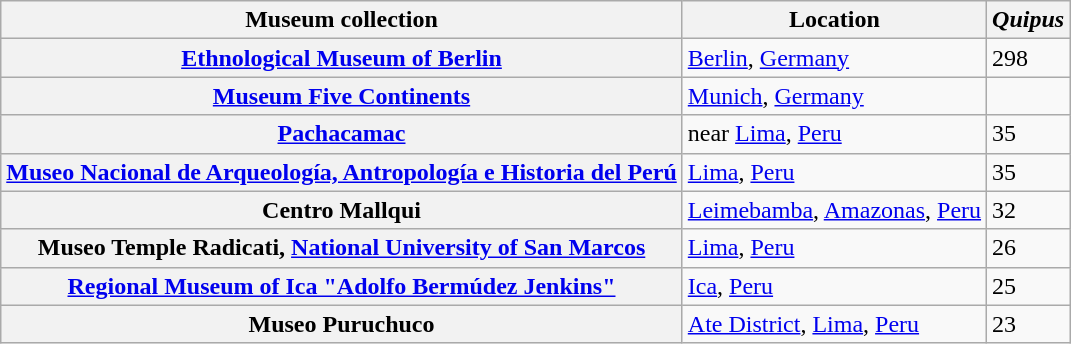<table class="wikitable plainrowheaders">
<tr>
<th scope="col">Museum collection</th>
<th scope="col">Location</th>
<th scope="col"><em>Quipus</em></th>
</tr>
<tr>
<th scope="row"><a href='#'>Ethnological Museum of Berlin</a></th>
<td><a href='#'>Berlin</a>, <a href='#'>Germany</a></td>
<td>298</td>
</tr>
<tr>
<th scope="row"><a href='#'>Museum Five Continents</a></th>
<td><a href='#'>Munich</a>, <a href='#'>Germany</a></td>
<td></td>
</tr>
<tr>
<th scope="row"><a href='#'>Pachacamac</a></th>
<td>near <a href='#'>Lima</a>, <a href='#'>Peru</a></td>
<td>35</td>
</tr>
<tr>
<th scope="row"><a href='#'>Museo Nacional de Arqueología, Antropología e Historia del Perú</a></th>
<td><a href='#'>Lima</a>, <a href='#'>Peru</a></td>
<td>35</td>
</tr>
<tr>
<th scope="row">Centro Mallqui</th>
<td><a href='#'>Leimebamba</a>, <a href='#'>Amazonas</a>, <a href='#'>Peru</a></td>
<td>32</td>
</tr>
<tr>
<th scope="row">Museo Temple Radicati, <a href='#'>National University of San Marcos</a></th>
<td><a href='#'>Lima</a>, <a href='#'>Peru</a></td>
<td>26</td>
</tr>
<tr>
<th scope="row"><a href='#'>Regional Museum of Ica "Adolfo Bermúdez Jenkins"</a></th>
<td><a href='#'>Ica</a>, <a href='#'>Peru</a></td>
<td>25</td>
</tr>
<tr>
<th scope="row">Museo Puruchuco</th>
<td><a href='#'>Ate District</a>, <a href='#'>Lima</a>, <a href='#'>Peru</a></td>
<td>23</td>
</tr>
</table>
